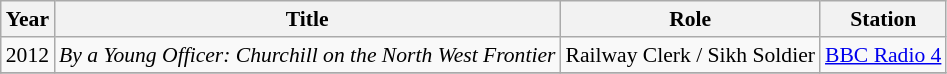<table class="wikitable" style="font-size: 90%;">
<tr>
<th>Year</th>
<th>Title</th>
<th>Role</th>
<th>Station</th>
</tr>
<tr>
<td rowspan="1">2012</td>
<td><em>By a Young Officer: Churchill on the North West Frontier</em></td>
<td>Railway Clerk / Sikh Soldier</td>
<td><a href='#'>BBC Radio 4</a></td>
</tr>
<tr>
</tr>
</table>
